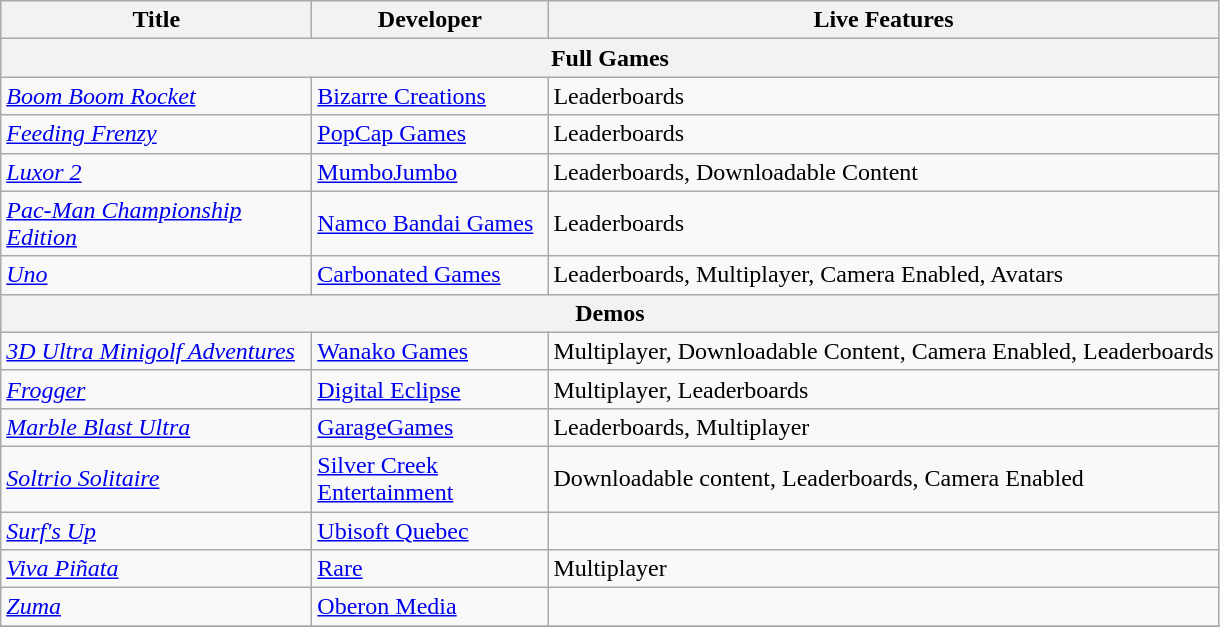<table class="wikitable">
<tr>
<th width="200">Title</th>
<th width="150">Developer</th>
<th>Live Features</th>
</tr>
<tr>
<th colspan="4">Full Games</th>
</tr>
<tr>
<td><em><a href='#'>Boom Boom Rocket</a></em></td>
<td><a href='#'>Bizarre Creations</a></td>
<td>Leaderboards</td>
</tr>
<tr>
<td><em><a href='#'>Feeding Frenzy</a></em></td>
<td><a href='#'>PopCap Games</a></td>
<td>Leaderboards</td>
</tr>
<tr>
<td><em><a href='#'>Luxor 2</a></em></td>
<td><a href='#'>MumboJumbo</a></td>
<td>Leaderboards, Downloadable Content</td>
</tr>
<tr>
<td><em><a href='#'>Pac-Man Championship Edition</a></em></td>
<td><a href='#'>Namco Bandai Games</a></td>
<td>Leaderboards</td>
</tr>
<tr>
<td><em><a href='#'>Uno</a></em></td>
<td><a href='#'>Carbonated Games</a></td>
<td>Leaderboards, Multiplayer, Camera Enabled, Avatars</td>
</tr>
<tr>
<th colspan="4">Demos</th>
</tr>
<tr>
<td><em><a href='#'>3D Ultra Minigolf Adventures</a></em></td>
<td><a href='#'>Wanako Games</a></td>
<td>Multiplayer, Downloadable Content, Camera Enabled, Leaderboards</td>
</tr>
<tr>
<td><em><a href='#'>Frogger</a></em></td>
<td><a href='#'>Digital Eclipse</a></td>
<td>Multiplayer, Leaderboards</td>
</tr>
<tr>
<td><em><a href='#'>Marble Blast Ultra</a></em></td>
<td><a href='#'>GarageGames</a></td>
<td>Leaderboards, Multiplayer</td>
</tr>
<tr>
<td><em><a href='#'>Soltrio Solitaire</a></em></td>
<td><a href='#'>Silver Creek Entertainment</a></td>
<td>Downloadable content, Leaderboards, Camera Enabled</td>
</tr>
<tr>
<td><em><a href='#'>Surf's Up</a></em></td>
<td><a href='#'>Ubisoft Quebec</a></td>
<td></td>
</tr>
<tr>
<td><em><a href='#'>Viva Piñata</a></em></td>
<td><a href='#'>Rare</a></td>
<td>Multiplayer</td>
</tr>
<tr>
<td><em><a href='#'>Zuma</a></em></td>
<td><a href='#'>Oberon Media</a></td>
<td></td>
</tr>
<tr>
</tr>
</table>
